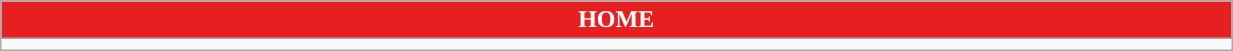<table class="wikitable collapsible collapsed" style="width:65%">
<tr>
<th colspan=6 ! style="color:white; background:#E62020">HOME</th>
</tr>
<tr>
<td></td>
</tr>
</table>
